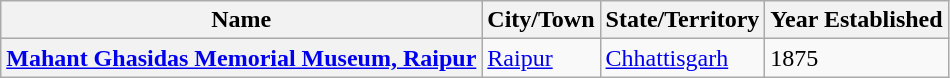<table class="wikitable sortable">
<tr>
<th scope=col>Name</th>
<th scope=col>City/Town</th>
<th scope=col>State/Territory</th>
<th scope=col>Year Established</th>
</tr>
<tr>
<th scope=row><a href='#'>Mahant Ghasidas Memorial Museum, Raipur</a></th>
<td><a href='#'>Raipur</a></td>
<td><a href='#'>Chhattisgarh</a></td>
<td>1875</td>
</tr>
</table>
